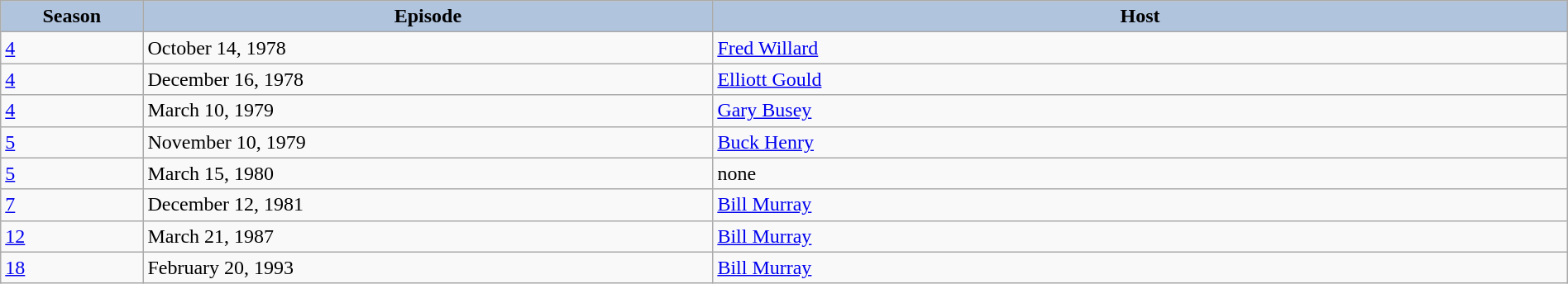<table class="wikitable" style="width:100%;">
<tr>
<th style="background:#B0C4DE;" width="5%">Season</th>
<th style="background:#B0C4DE;" width="20%">Episode</th>
<th style="background:#B0C4DE;" width="30%">Host</th>
</tr>
<tr>
<td><a href='#'>4</a></td>
<td>October 14, 1978</td>
<td><a href='#'>Fred Willard</a></td>
</tr>
<tr>
<td><a href='#'>4</a></td>
<td>December 16, 1978</td>
<td><a href='#'>Elliott Gould</a></td>
</tr>
<tr>
<td><a href='#'>4</a></td>
<td>March 10, 1979</td>
<td><a href='#'>Gary Busey</a></td>
</tr>
<tr>
<td><a href='#'>5</a></td>
<td>November 10, 1979</td>
<td><a href='#'>Buck Henry</a></td>
</tr>
<tr>
<td><a href='#'>5</a></td>
<td>March 15, 1980</td>
<td>none</td>
</tr>
<tr>
<td><a href='#'>7</a></td>
<td>December 12, 1981</td>
<td><a href='#'>Bill Murray</a></td>
</tr>
<tr>
<td><a href='#'>12</a></td>
<td>March 21, 1987</td>
<td><a href='#'>Bill Murray</a></td>
</tr>
<tr>
<td><a href='#'>18</a></td>
<td>February 20, 1993</td>
<td><a href='#'>Bill Murray</a></td>
</tr>
</table>
